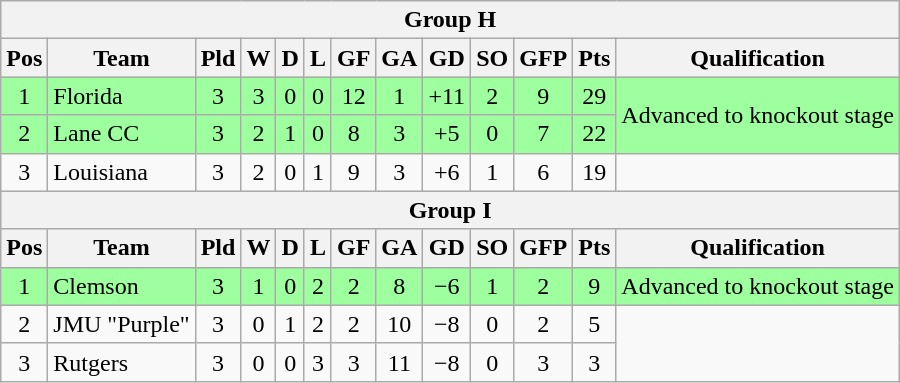<table class="wikitable" style="text-align:center">
<tr>
<th colspan="13">Group H</th>
</tr>
<tr>
<th>Pos</th>
<th>Team</th>
<th>Pld</th>
<th>W</th>
<th>D</th>
<th>L</th>
<th>GF</th>
<th>GA</th>
<th>GD</th>
<th>SO</th>
<th>GFP</th>
<th>Pts</th>
<th>Qualification</th>
</tr>
<tr bgcolor="#9eff9e">
<td>1</td>
<td style="text-align:left">Florida</td>
<td>3</td>
<td>3</td>
<td>0</td>
<td>0</td>
<td>12</td>
<td>1</td>
<td>+11</td>
<td>2</td>
<td>9</td>
<td>29</td>
<td rowspan="2">Advanced to knockout stage</td>
</tr>
<tr bgcolor="#9eff9e">
<td>2</td>
<td style="text-align:left">Lane CC</td>
<td>3</td>
<td>2</td>
<td>1</td>
<td>0</td>
<td>8</td>
<td>3</td>
<td>+5</td>
<td>0</td>
<td>7</td>
<td>22</td>
</tr>
<tr>
<td>3</td>
<td style="text-align:left">Louisiana</td>
<td>3</td>
<td>2</td>
<td>0</td>
<td>1</td>
<td>9</td>
<td>3</td>
<td>+6</td>
<td>1</td>
<td>6</td>
<td>19</td>
<td></td>
</tr>
<tr>
<th colspan="13">Group I</th>
</tr>
<tr>
<th>Pos</th>
<th>Team</th>
<th>Pld</th>
<th>W</th>
<th>D</th>
<th>L</th>
<th>GF</th>
<th>GA</th>
<th>GD</th>
<th>SO</th>
<th>GFP</th>
<th>Pts</th>
<th>Qualification</th>
</tr>
<tr bgcolor="#9eff9e">
<td>1</td>
<td style="text-align:left">Clemson</td>
<td>3</td>
<td>1</td>
<td>0</td>
<td>2</td>
<td>2</td>
<td>8</td>
<td>−6</td>
<td>1</td>
<td>2</td>
<td>9</td>
<td>Advanced to knockout stage</td>
</tr>
<tr>
<td>2</td>
<td style="text-align:left">JMU "Purple"</td>
<td>3</td>
<td>0</td>
<td>1</td>
<td>2</td>
<td>2</td>
<td>10</td>
<td>−8</td>
<td>0</td>
<td>2</td>
<td>5</td>
<td rowspan="2"></td>
</tr>
<tr>
<td>3</td>
<td style="text-align:left">Rutgers</td>
<td>3</td>
<td>0</td>
<td>0</td>
<td>3</td>
<td>3</td>
<td>11</td>
<td>−8</td>
<td>0</td>
<td>3</td>
<td>3</td>
</tr>
</table>
